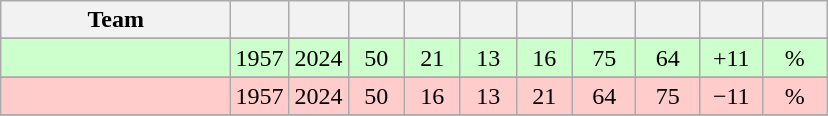<table class="wikitable" style="text-align:center; margin:0.5em auto;">
<tr>
<th style="width:145px;">Team</th>
<th width=30></th>
<th width=30></th>
<th width=30></th>
<th width=30></th>
<th width=30></th>
<th width=30></th>
<th width=35></th>
<th width=35></th>
<th width=35></th>
<th width=35></th>
</tr>
<tr>
</tr>
<tr>
</tr>
<tr bgcolor=CCFFCC>
<td style="text-align:left;"></td>
<td>1957</td>
<td>2024</td>
<td>50</td>
<td>21</td>
<td>13</td>
<td>16</td>
<td>75</td>
<td>64</td>
<td>+11</td>
<td>%</td>
</tr>
<tr>
</tr>
<tr>
</tr>
<tr bgcolor=FFCCCC>
<td style="text-align:left;"></td>
<td>1957</td>
<td>2024</td>
<td>50</td>
<td>16</td>
<td>13</td>
<td>21</td>
<td>64</td>
<td>75</td>
<td>−11</td>
<td>%</td>
</tr>
<tr>
</tr>
</table>
